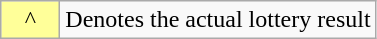<table class="wikitable">
<tr>
<td style="background:#ff9; width:2em; text-align:center;">^</td>
<td style="text-align:left">Denotes the actual lottery result</td>
</tr>
</table>
